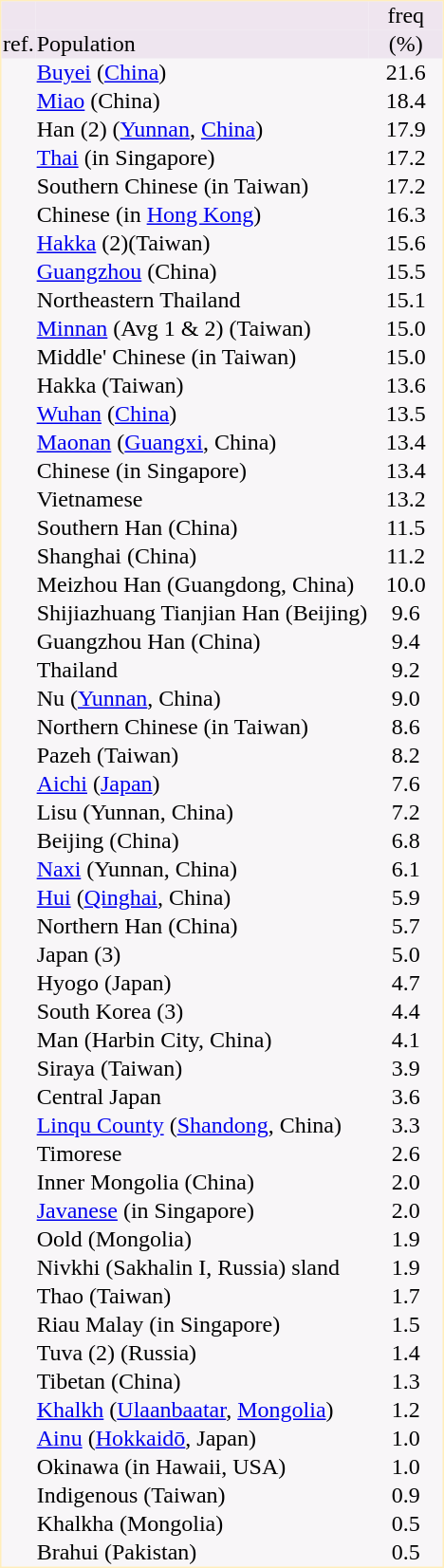<table border="0" cellspacing="0" cellpadding="1" align="left" style="text-align:center; margin-right: 3em;  border:1px #ffeebb solid; background:#f8f6f8; ">
<tr style="background:#efe5ef">
<td></td>
<td></td>
<td>freq</td>
</tr>
<tr style="background:#eee5ef">
<td>ref.</td>
<td align="left">Population</td>
<td style="width:50px">(%)</td>
</tr>
<tr>
<td></td>
<td align="left"><a href='#'>Buyei</a> (<a href='#'>China</a>)</td>
<td>21.6</td>
</tr>
<tr>
<td></td>
<td align="left"><a href='#'>Miao</a> (China)</td>
<td>18.4</td>
</tr>
<tr>
<td></td>
<td align="left">Han (2) (<a href='#'>Yunnan</a>, <a href='#'>China</a>)</td>
<td>17.9</td>
</tr>
<tr>
<td></td>
<td align="left"><a href='#'>Thai</a> (in Singapore)</td>
<td>17.2</td>
</tr>
<tr>
<td></td>
<td align="left">Southern Chinese (in Taiwan)</td>
<td>17.2</td>
</tr>
<tr>
<td></td>
<td align="left">Chinese (in <a href='#'>Hong Kong</a>)</td>
<td>16.3</td>
</tr>
<tr>
<td></td>
<td align="left"><a href='#'>Hakka</a> (2)(Taiwan)</td>
<td>15.6</td>
</tr>
<tr>
<td></td>
<td align="left"><a href='#'>Guangzhou</a> (China)</td>
<td>15.5</td>
</tr>
<tr>
<td></td>
<td align="left">Northeastern Thailand</td>
<td>15.1</td>
</tr>
<tr>
<td></td>
<td align="left"><a href='#'>Minnan</a> (Avg 1 & 2) (Taiwan)</td>
<td>15.0</td>
</tr>
<tr>
<td></td>
<td align="left">Middle' Chinese (in Taiwan)</td>
<td>15.0</td>
</tr>
<tr>
<td></td>
<td align="left">Hakka (Taiwan)</td>
<td>13.6</td>
</tr>
<tr>
<td></td>
<td align="left"><a href='#'>Wuhan</a> (<a href='#'>China</a>)</td>
<td>13.5</td>
</tr>
<tr>
<td></td>
<td align="left"><a href='#'>Maonan</a>  (<a href='#'>Guangxi</a>, China)</td>
<td>13.4</td>
</tr>
<tr>
<td></td>
<td align="left">Chinese (in Singapore)</td>
<td>13.4</td>
</tr>
<tr>
<td></td>
<td align="left">Vietnamese</td>
<td>13.2</td>
</tr>
<tr>
<td></td>
<td align="left">Southern Han (China)</td>
<td>11.5</td>
</tr>
<tr>
<td></td>
<td align="left">Shanghai (China)</td>
<td>11.2</td>
</tr>
<tr>
<td></td>
<td align="left">Meizhou Han (Guangdong, China)</td>
<td>10.0</td>
</tr>
<tr>
<td></td>
<td align="left">Shijiazhuang Tianjian Han (Beijing)</td>
<td>9.6</td>
</tr>
<tr>
<td></td>
<td align="left">Guangzhou Han (China)</td>
<td>9.4</td>
</tr>
<tr>
<td></td>
<td align="left">Thailand</td>
<td>9.2</td>
</tr>
<tr>
<td></td>
<td align="left">Nu (<a href='#'>Yunnan</a>, China)</td>
<td>9.0</td>
</tr>
<tr>
<td></td>
<td align="left">Northern Chinese (in Taiwan)</td>
<td>8.6</td>
</tr>
<tr>
<td></td>
<td align="left">Pazeh (Taiwan)</td>
<td>8.2</td>
</tr>
<tr>
<td></td>
<td align="left"><a href='#'>Aichi</a> (<a href='#'>Japan</a>)</td>
<td>7.6</td>
</tr>
<tr>
<td></td>
<td align="left">Lisu (Yunnan, China)</td>
<td>7.2</td>
</tr>
<tr>
<td></td>
<td align="left">Beijing (China)</td>
<td>6.8</td>
</tr>
<tr>
<td></td>
<td align="left"><a href='#'>Naxi</a> (Yunnan,  China)</td>
<td>6.1</td>
</tr>
<tr>
<td></td>
<td align="left"><a href='#'>Hui</a> (<a href='#'>Qinghai</a>, China)</td>
<td>5.9</td>
</tr>
<tr>
<td></td>
<td align="left">Northern Han (China)</td>
<td>5.7</td>
</tr>
<tr>
<td></td>
<td align="left">Japan (3)</td>
<td>5.0</td>
</tr>
<tr>
<td></td>
<td align="left">Hyogo (Japan)</td>
<td>4.7</td>
</tr>
<tr>
<td></td>
<td align="left">South Korea (3)</td>
<td>4.4</td>
</tr>
<tr>
<td></td>
<td align="left">Man (Harbin City, China)</td>
<td>4.1</td>
</tr>
<tr>
<td></td>
<td align="left">Siraya (Taiwan)</td>
<td>3.9</td>
</tr>
<tr>
<td></td>
<td align="left">Central Japan</td>
<td>3.6</td>
</tr>
<tr>
<td></td>
<td align="left"><a href='#'>Linqu County</a> (<a href='#'>Shandong</a>, China)</td>
<td>3.3</td>
</tr>
<tr>
<td></td>
<td align="left">Timorese</td>
<td>2.6</td>
</tr>
<tr>
<td></td>
<td align="left">Inner Mongolia (China)</td>
<td>2.0</td>
</tr>
<tr>
<td></td>
<td align="left"><a href='#'>Javanese</a> (in Singapore)</td>
<td>2.0</td>
</tr>
<tr>
<td></td>
<td align="left">Oold (Mongolia)</td>
<td>1.9</td>
</tr>
<tr>
<td></td>
<td align="left">Nivkhi (Sakhalin I, Russia) sland</td>
<td>1.9</td>
</tr>
<tr>
<td></td>
<td align="left">Thao (Taiwan)</td>
<td>1.7</td>
</tr>
<tr>
<td></td>
<td align="left">Riau Malay (in Singapore)</td>
<td>1.5</td>
</tr>
<tr>
<td></td>
<td align="left">Tuva (2) (Russia)</td>
<td>1.4</td>
</tr>
<tr>
<td></td>
<td align="left">Tibetan  (China)</td>
<td>1.3</td>
</tr>
<tr>
<td></td>
<td align="left"><a href='#'>Khalkh</a>  (<a href='#'>Ulaanbaatar</a>, <a href='#'>Mongolia</a>)</td>
<td>1.2</td>
</tr>
<tr>
<td></td>
<td align="left"><a href='#'>Ainu</a> (<a href='#'>Hokkaidō</a>, Japan)</td>
<td>1.0</td>
</tr>
<tr>
<td></td>
<td align="left">Okinawa (in Hawaii, USA)</td>
<td>1.0</td>
</tr>
<tr>
<td></td>
<td align="left">Indigenous (Taiwan)</td>
<td>0.9</td>
</tr>
<tr>
<td></td>
<td align="left">Khalkha (Mongolia)</td>
<td>0.5</td>
</tr>
<tr>
<td></td>
<td align="left">Brahui (Pakistan)</td>
<td>0.5</td>
</tr>
</table>
